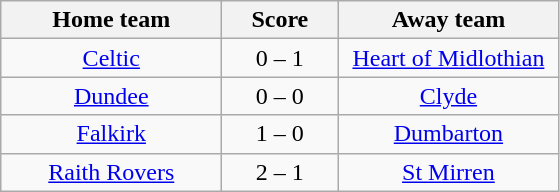<table class="wikitable" style="text-align: center">
<tr>
<th width=140>Home team</th>
<th width=70>Score</th>
<th width=140>Away team</th>
</tr>
<tr>
<td><a href='#'>Celtic</a></td>
<td>0 – 1</td>
<td><a href='#'>Heart of Midlothian</a></td>
</tr>
<tr>
<td><a href='#'>Dundee</a></td>
<td>0 – 0</td>
<td><a href='#'>Clyde</a></td>
</tr>
<tr>
<td><a href='#'>Falkirk</a></td>
<td>1 – 0</td>
<td><a href='#'>Dumbarton</a></td>
</tr>
<tr>
<td><a href='#'>Raith Rovers</a></td>
<td>2 – 1</td>
<td><a href='#'>St Mirren</a></td>
</tr>
</table>
